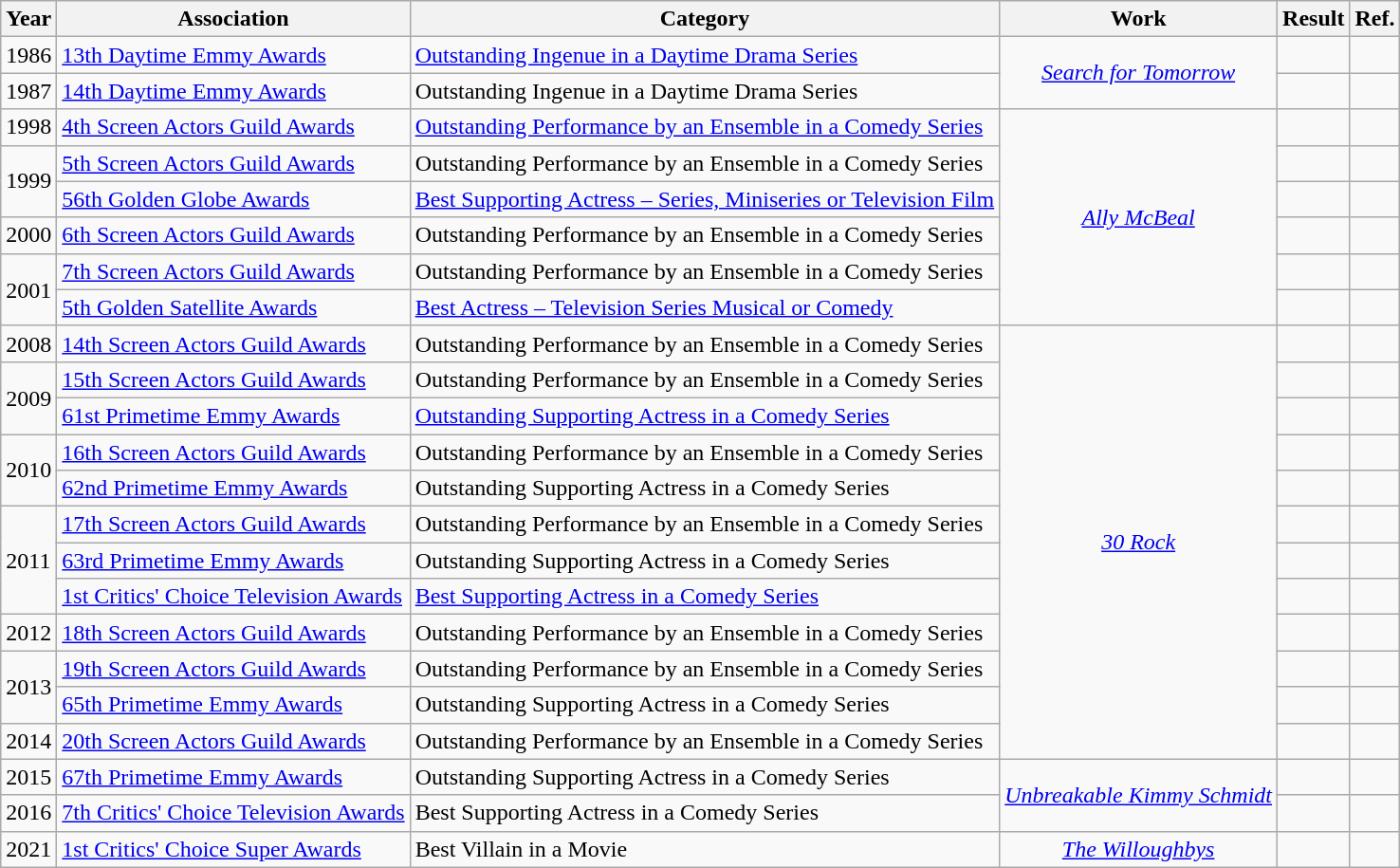<table class="wikitable sortable">
<tr>
<th>Year</th>
<th>Association</th>
<th>Category</th>
<th>Work</th>
<th>Result</th>
<th class=unsortable>Ref.</th>
</tr>
<tr>
<td>1986</td>
<td><a href='#'>13th Daytime Emmy Awards</a></td>
<td><a href='#'>Outstanding Ingenue in a Daytime Drama Series</a></td>
<td rowspan="2" style="text-align: center;"><em><a href='#'>Search for Tomorrow</a></em></td>
<td></td>
<td></td>
</tr>
<tr>
<td>1987</td>
<td><a href='#'>14th Daytime Emmy Awards</a></td>
<td>Outstanding Ingenue in a Daytime Drama Series</td>
<td></td>
<td></td>
</tr>
<tr>
<td>1998</td>
<td><a href='#'>4th Screen Actors Guild Awards</a></td>
<td><a href='#'>Outstanding Performance by an Ensemble in a Comedy Series</a></td>
<td rowspan="6" style="text-align: center;"><em><a href='#'>Ally McBeal</a></em></td>
<td></td>
<td></td>
</tr>
<tr>
<td rowspan="2">1999</td>
<td><a href='#'>5th Screen Actors Guild Awards</a></td>
<td>Outstanding Performance by an Ensemble in a Comedy Series</td>
<td></td>
<td></td>
</tr>
<tr>
<td><a href='#'>56th Golden Globe Awards</a></td>
<td><a href='#'>Best Supporting Actress – Series, Miniseries or Television Film</a></td>
<td></td>
<td></td>
</tr>
<tr>
<td>2000</td>
<td><a href='#'>6th Screen Actors Guild Awards</a></td>
<td>Outstanding Performance by an Ensemble in a Comedy Series</td>
<td></td>
<td></td>
</tr>
<tr>
<td rowspan="2">2001</td>
<td><a href='#'>7th Screen Actors Guild Awards</a></td>
<td>Outstanding Performance by an Ensemble in a Comedy Series</td>
<td></td>
<td></td>
</tr>
<tr>
<td><a href='#'>5th Golden Satellite Awards</a></td>
<td><a href='#'>Best Actress – Television Series Musical or Comedy</a></td>
<td></td>
<td></td>
</tr>
<tr>
<td>2008</td>
<td><a href='#'>14th Screen Actors Guild Awards</a></td>
<td>Outstanding Performance by an Ensemble in a Comedy Series</td>
<td rowspan="12" style="text-align: center;"><em><a href='#'>30 Rock</a></em></td>
<td></td>
<td></td>
</tr>
<tr>
<td rowspan="2">2009</td>
<td><a href='#'>15th Screen Actors Guild Awards</a></td>
<td>Outstanding Performance by an Ensemble in a Comedy Series</td>
<td></td>
<td></td>
</tr>
<tr>
<td><a href='#'>61st Primetime Emmy Awards</a></td>
<td><a href='#'>Outstanding Supporting Actress in a Comedy Series</a></td>
<td></td>
<td></td>
</tr>
<tr>
<td rowspan="2">2010</td>
<td><a href='#'>16th Screen Actors Guild Awards</a></td>
<td>Outstanding Performance by an Ensemble in a Comedy Series</td>
<td></td>
<td></td>
</tr>
<tr>
<td><a href='#'>62nd Primetime Emmy Awards</a></td>
<td>Outstanding Supporting Actress in a Comedy Series</td>
<td></td>
<td></td>
</tr>
<tr>
<td rowspan="3">2011</td>
<td><a href='#'>17th Screen Actors Guild Awards</a></td>
<td>Outstanding Performance by an Ensemble in a Comedy Series</td>
<td></td>
<td></td>
</tr>
<tr>
<td><a href='#'>63rd Primetime Emmy Awards</a></td>
<td>Outstanding Supporting Actress in a Comedy Series</td>
<td></td>
<td></td>
</tr>
<tr>
<td><a href='#'>1st Critics' Choice Television Awards</a></td>
<td><a href='#'>Best Supporting Actress in a Comedy Series</a></td>
<td></td>
<td></td>
</tr>
<tr>
<td>2012</td>
<td><a href='#'>18th Screen Actors Guild Awards</a></td>
<td>Outstanding Performance by an Ensemble in a Comedy Series</td>
<td></td>
<td></td>
</tr>
<tr>
<td rowspan="2">2013</td>
<td><a href='#'>19th Screen Actors Guild Awards</a></td>
<td>Outstanding Performance by an Ensemble in a Comedy Series</td>
<td></td>
<td></td>
</tr>
<tr>
<td><a href='#'>65th Primetime Emmy Awards</a></td>
<td>Outstanding Supporting Actress in a Comedy Series</td>
<td></td>
<td></td>
</tr>
<tr>
<td>2014</td>
<td><a href='#'>20th Screen Actors Guild Awards</a></td>
<td>Outstanding Performance by an Ensemble in a Comedy Series</td>
<td></td>
<td></td>
</tr>
<tr>
<td>2015</td>
<td><a href='#'>67th Primetime Emmy Awards</a></td>
<td>Outstanding Supporting Actress in a Comedy Series</td>
<td rowspan="2" style="text-align: center;"><em><a href='#'>Unbreakable Kimmy Schmidt</a></em></td>
<td></td>
<td></td>
</tr>
<tr>
<td>2016</td>
<td><a href='#'>7th Critics' Choice Television Awards</a></td>
<td>Best Supporting Actress in a Comedy Series</td>
<td></td>
<td></td>
</tr>
<tr>
<td>2021</td>
<td><a href='#'>1st Critics' Choice Super Awards</a></td>
<td>Best Villain in a Movie</td>
<td style="text-align:center;"><em><a href='#'>The Willoughbys</a></em></td>
<td></td>
<td></td>
</tr>
</table>
